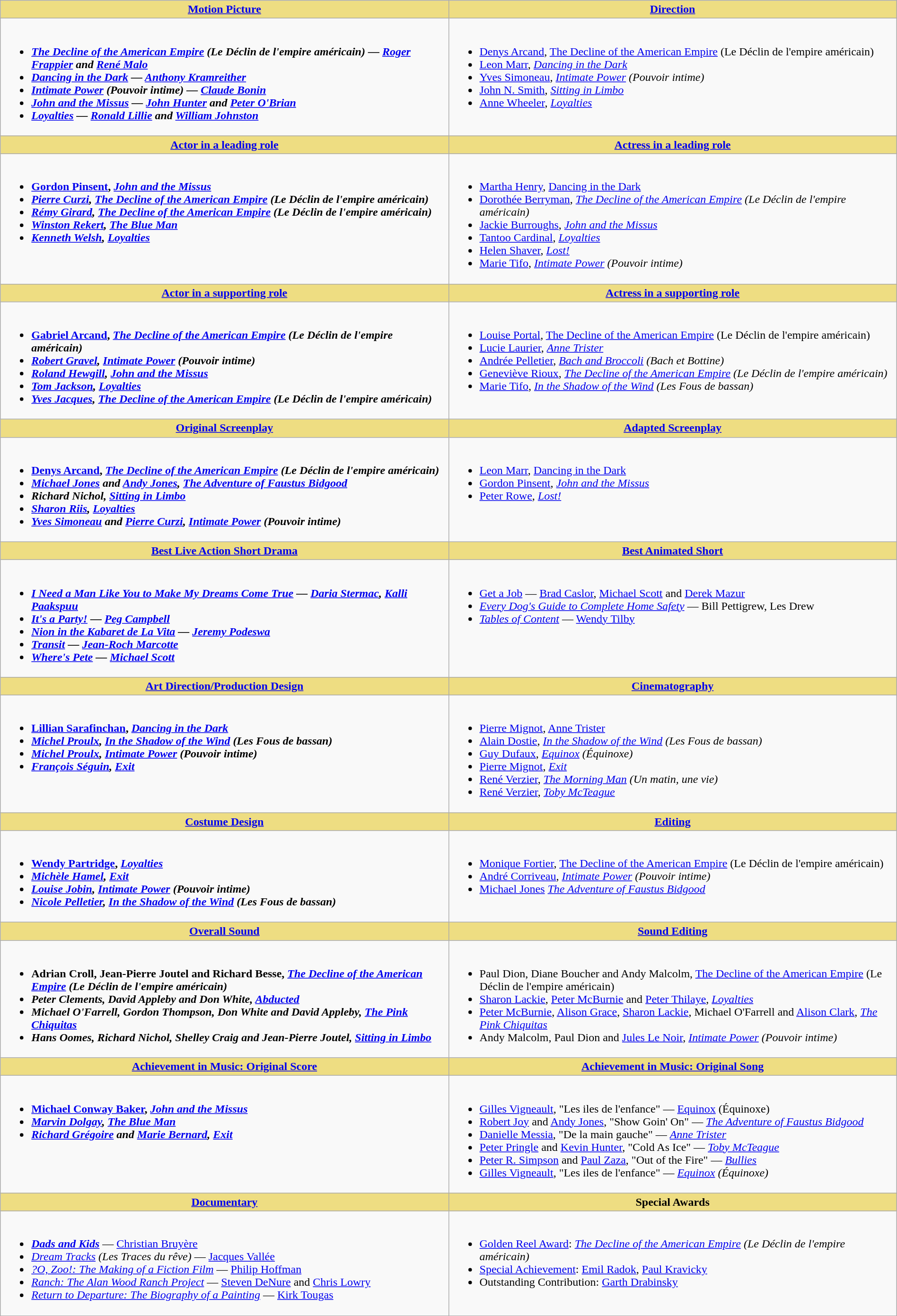<table class=wikitable width="100%">
<tr>
<th style="background:#EEDD82; width:50%"><a href='#'>Motion Picture</a></th>
<th style="background:#EEDD82; width:50%"><a href='#'>Direction</a></th>
</tr>
<tr>
<td valign="top"><br><ul><li> <strong><em><a href='#'>The Decline of the American Empire</a> (Le Déclin de l'empire américain)<em> — <a href='#'>Roger Frappier</a> and <a href='#'>René Malo</a><strong></li><li></em><a href='#'>Dancing in the Dark</a><em> — <a href='#'>Anthony Kramreither</a></li><li></em><a href='#'>Intimate Power</a> (Pouvoir intime)<em> — <a href='#'>Claude Bonin</a></li><li></em><a href='#'>John and the Missus</a><em> — <a href='#'>John Hunter</a> and <a href='#'>Peter O'Brian</a></li><li></em><a href='#'>Loyalties</a><em> — <a href='#'>Ronald Lillie</a> and <a href='#'>William Johnston</a></li></ul></td>
<td valign="top"><br><ul><li> </strong><a href='#'>Denys Arcand</a>, </em><a href='#'>The Decline of the American Empire</a> (Le Déclin de l'empire américain)</em></strong></li><li><a href='#'>Leon Marr</a>, <em><a href='#'>Dancing in the Dark</a></em></li><li><a href='#'>Yves Simoneau</a>, <em><a href='#'>Intimate Power</a> (Pouvoir intime)</em></li><li><a href='#'>John N. Smith</a>, <em><a href='#'>Sitting in Limbo</a></em></li><li><a href='#'>Anne Wheeler</a>, <em><a href='#'>Loyalties</a></em></li></ul></td>
</tr>
<tr>
<th style="background:#EEDD82; width:50%"><a href='#'>Actor in a leading role</a></th>
<th style="background:#EEDD82; width:50%"><a href='#'>Actress in a leading role</a></th>
</tr>
<tr>
<td valign="top"><br><ul><li> <strong><a href='#'>Gordon Pinsent</a>, <em><a href='#'>John and the Missus</a><strong><em></li><li><a href='#'>Pierre Curzi</a>, </em><a href='#'>The Decline of the American Empire</a> (Le Déclin de l'empire américain)<em></li><li><a href='#'>Rémy Girard</a>, </em><a href='#'>The Decline of the American Empire</a> (Le Déclin de l'empire américain)<em></li><li><a href='#'>Winston Rekert</a>, </em><a href='#'>The Blue Man</a><em></li><li><a href='#'>Kenneth Welsh</a>, </em><a href='#'>Loyalties</a><em></li></ul></td>
<td valign="top"><br><ul><li> </strong><a href='#'>Martha Henry</a>, </em><a href='#'>Dancing in the Dark</a></em></strong></li><li><a href='#'>Dorothée Berryman</a>, <em><a href='#'>The Decline of the American Empire</a> (Le Déclin de l'empire américain)</em></li><li><a href='#'>Jackie Burroughs</a>, <em><a href='#'>John and the Missus</a></em></li><li><a href='#'>Tantoo Cardinal</a>, <em><a href='#'>Loyalties</a></em></li><li><a href='#'>Helen Shaver</a>, <em><a href='#'>Lost!</a></em></li><li><a href='#'>Marie Tifo</a>, <em><a href='#'>Intimate Power</a> (Pouvoir intime)</em></li></ul></td>
</tr>
<tr>
<th style="background:#EEDD82; width:50%"><a href='#'>Actor in a supporting role</a></th>
<th style="background:#EEDD82; width:50%"><a href='#'>Actress in a supporting role</a></th>
</tr>
<tr>
<td valign="top"><br><ul><li> <strong><a href='#'>Gabriel Arcand</a>, <em><a href='#'>The Decline of the American Empire</a> (Le Déclin de l'empire américain)<strong><em></li><li><a href='#'>Robert Gravel</a>, </em><a href='#'>Intimate Power</a> (Pouvoir intime)<em></li><li><a href='#'>Roland Hewgill</a>, </em><a href='#'>John and the Missus</a><em></li><li><a href='#'>Tom Jackson</a>, </em><a href='#'>Loyalties</a><em></li><li><a href='#'>Yves Jacques</a>, </em><a href='#'>The Decline of the American Empire</a> (Le Déclin de l'empire américain)<em></li></ul></td>
<td valign="top"><br><ul><li> </strong><a href='#'>Louise Portal</a>, </em><a href='#'>The Decline of the American Empire</a> (Le Déclin de l'empire américain)</em></strong></li><li><a href='#'>Lucie Laurier</a>, <em><a href='#'>Anne Trister</a></em></li><li><a href='#'>Andrée Pelletier</a>, <em><a href='#'>Bach and Broccoli</a> (Bach et Bottine)</em></li><li><a href='#'>Geneviève Rioux</a>, <em><a href='#'>The Decline of the American Empire</a> (Le Déclin de l'empire américain)</em></li><li><a href='#'>Marie Tifo</a>, <em><a href='#'>In the Shadow of the Wind</a> (Les Fous de bassan)</em></li></ul></td>
</tr>
<tr>
<th style="background:#EEDD82; width:50%"><a href='#'>Original Screenplay</a></th>
<th style="background:#EEDD82; width:50%"><a href='#'>Adapted Screenplay</a></th>
</tr>
<tr>
<td valign="top"><br><ul><li> <strong><a href='#'>Denys Arcand</a>, <em><a href='#'>The Decline of the American Empire</a> (Le Déclin de l'empire américain)<strong><em></li><li><a href='#'>Michael Jones</a> and <a href='#'>Andy Jones</a>, </em><a href='#'>The Adventure of Faustus Bidgood</a><em></li><li>Richard Nichol, </em><a href='#'>Sitting in Limbo</a><em></li><li><a href='#'>Sharon Riis</a>, </em><a href='#'>Loyalties</a><em></li><li><a href='#'>Yves Simoneau</a> and <a href='#'>Pierre Curzi</a>, </em><a href='#'>Intimate Power</a> (Pouvoir intime)<em></li></ul></td>
<td valign="top"><br><ul><li> </strong><a href='#'>Leon Marr</a>, </em><a href='#'>Dancing in the Dark</a></em></strong></li><li><a href='#'>Gordon Pinsent</a>, <em><a href='#'>John and the Missus</a></em></li><li><a href='#'>Peter Rowe</a>, <em><a href='#'>Lost!</a></em></li></ul></td>
</tr>
<tr>
<th style="background:#EEDD82; width:50%"><a href='#'>Best Live Action Short Drama</a></th>
<th style="background:#EEDD82; width:50%"><a href='#'>Best Animated Short</a></th>
</tr>
<tr>
<td valign="top"><br><ul><li> <strong><em><a href='#'>I Need a Man Like You to Make My Dreams Come True</a><em> — <a href='#'>Daria Stermac</a>, <a href='#'>Kalli Paakspuu</a><strong></li><li></em><a href='#'>It's a Party!</a><em> — <a href='#'>Peg Campbell</a></li><li></em><a href='#'>Nion in the Kabaret de La Vita</a><em> — <a href='#'>Jeremy Podeswa</a></li><li></em><a href='#'>Transit</a><em> — <a href='#'>Jean-Roch Marcotte</a></li><li></em><a href='#'>Where's Pete</a><em> — <a href='#'>Michael Scott</a></li></ul></td>
<td valign="top"><br><ul><li> </em></strong><a href='#'>Get a Job</a></em> — <a href='#'>Brad Caslor</a>, <a href='#'>Michael Scott</a> and <a href='#'>Derek Mazur</a></strong></li><li><em><a href='#'>Every Dog's Guide to Complete Home Safety</a></em> — Bill Pettigrew, Les Drew</li><li><em><a href='#'>Tables of Content</a></em> — <a href='#'>Wendy Tilby</a></li></ul></td>
</tr>
<tr>
<th style="background:#EEDD82; width:50%"><a href='#'>Art Direction/Production Design</a></th>
<th style="background:#EEDD82; width:50%"><a href='#'>Cinematography</a></th>
</tr>
<tr>
<td valign="top"><br><ul><li> <strong><a href='#'>Lillian Sarafinchan</a>, <em><a href='#'>Dancing in the Dark</a><strong><em></li><li><a href='#'>Michel Proulx</a>, </em><a href='#'>In the Shadow of the Wind</a> (Les Fous de bassan)<em></li><li><a href='#'>Michel Proulx</a>, </em><a href='#'>Intimate Power</a> (Pouvoir intime)<em></li><li><a href='#'>François Séguin</a>, </em><a href='#'>Exit</a><em></li></ul></td>
<td valign="top"><br><ul><li> </strong><a href='#'>Pierre Mignot</a>, </em><a href='#'>Anne Trister</a></em></strong></li><li><a href='#'>Alain Dostie</a>, <em><a href='#'>In the Shadow of the Wind</a> (Les Fous de bassan)</em></li><li><a href='#'>Guy Dufaux</a>, <em><a href='#'>Equinox</a> (Équinoxe)</em></li><li><a href='#'>Pierre Mignot</a>, <em><a href='#'>Exit</a></em></li><li><a href='#'>René Verzier</a>, <em><a href='#'>The Morning Man</a> (Un matin, une vie)</em></li><li><a href='#'>René Verzier</a>, <em><a href='#'>Toby McTeague</a></em></li></ul></td>
</tr>
<tr>
<th style="background:#EEDD82; width:50%"><a href='#'>Costume Design</a></th>
<th style="background:#EEDD82; width:50%"><a href='#'>Editing</a></th>
</tr>
<tr>
<td valign="top"><br><ul><li> <strong><a href='#'>Wendy Partridge</a>, <em><a href='#'>Loyalties</a><strong><em></li><li><a href='#'>Michèle Hamel</a>, </em><a href='#'>Exit</a><em></li><li><a href='#'>Louise Jobin</a>, </em><a href='#'>Intimate Power</a> (Pouvoir intime)<em></li><li><a href='#'>Nicole Pelletier</a>, </em><a href='#'>In the Shadow of the Wind</a> (Les Fous de bassan)<em></li></ul></td>
<td valign="top"><br><ul><li> </strong><a href='#'>Monique Fortier</a>, </em><a href='#'>The Decline of the American Empire</a> (Le Déclin de l'empire américain)</em></strong></li><li><a href='#'>André Corriveau</a>, <em><a href='#'>Intimate Power</a> (Pouvoir intime)</em></li><li><a href='#'>Michael Jones</a> <em><a href='#'>The Adventure of Faustus Bidgood</a></em></li></ul></td>
</tr>
<tr>
<th style="background:#EEDD82; width:50%"><a href='#'>Overall Sound</a></th>
<th style="background:#EEDD82; width:50%"><a href='#'>Sound Editing</a></th>
</tr>
<tr>
<td valign="top"><br><ul><li> <strong>Adrian Croll, Jean-Pierre Joutel and Richard Besse, <em><a href='#'>The Decline of the American Empire</a> (Le Déclin de l'empire américain)<strong><em></li><li>Peter Clements, David Appleby and Don White, </em><a href='#'>Abducted</a><em></li><li>Michael O'Farrell, Gordon Thompson, Don White and David Appleby, </em><a href='#'>The Pink Chiquitas</a><em></li><li>Hans Oomes, Richard Nichol, Shelley Craig and Jean-Pierre Joutel, </em><a href='#'>Sitting in Limbo</a><em></li></ul></td>
<td valign="top"><br><ul><li> </strong>Paul Dion, Diane Boucher and Andy Malcolm, </em><a href='#'>The Decline of the American Empire</a> (Le Déclin de l'empire américain)</em></strong></li><li><a href='#'>Sharon Lackie</a>, <a href='#'>Peter McBurnie</a> and <a href='#'>Peter Thilaye</a>, <em><a href='#'>Loyalties</a></em></li><li><a href='#'>Peter McBurnie</a>, <a href='#'>Alison Grace</a>, <a href='#'>Sharon Lackie</a>, Michael O'Farrell and <a href='#'>Alison Clark</a>, <em><a href='#'>The Pink Chiquitas</a></em></li><li>Andy Malcolm, Paul Dion and <a href='#'>Jules Le Noir</a>, <em><a href='#'>Intimate Power</a> (Pouvoir intime)</em></li></ul></td>
</tr>
<tr>
<th style="background:#EEDD82; width:50%"><a href='#'>Achievement in Music: Original Score</a></th>
<th style="background:#EEDD82; width:50%"><a href='#'>Achievement in Music: Original Song</a></th>
</tr>
<tr>
<td valign="top"><br><ul><li> <strong><a href='#'>Michael Conway Baker</a>, <em><a href='#'>John and the Missus</a><strong><em></li><li><a href='#'>Marvin Dolgay</a>, </em><a href='#'>The Blue Man</a><em></li><li><a href='#'>Richard Grégoire</a> and <a href='#'>Marie Bernard</a>, </em><a href='#'>Exit</a><em></li></ul></td>
<td valign="top"><br><ul><li> </strong><a href='#'>Gilles Vigneault</a>, "Les iles de l'enfance" — </em><a href='#'>Equinox</a> (Équinoxe)</em></strong></li><li><a href='#'>Robert Joy</a> and <a href='#'>Andy Jones</a>, "Show Goin' On" — <em><a href='#'>The Adventure of Faustus Bidgood</a></em></li><li><a href='#'>Danielle Messia</a>, "De la main gauche" — <em><a href='#'>Anne Trister</a></em></li><li><a href='#'>Peter Pringle</a> and <a href='#'>Kevin Hunter</a>, "Cold As Ice" — <em><a href='#'>Toby McTeague</a></em></li><li><a href='#'>Peter R. Simpson</a> and <a href='#'>Paul Zaza</a>, "Out of the Fire" — <em><a href='#'>Bullies</a></em></li><li><a href='#'>Gilles Vigneault</a>, "Les iles de l'enfance" — <em><a href='#'>Equinox</a> (Équinoxe)</em></li></ul></td>
</tr>
<tr>
<th style="background:#EEDD82; width:50%"><a href='#'>Documentary</a></th>
<th style="background:#EEDD82; width:50%">Special Awards</th>
</tr>
<tr>
<td valign="top"><br><ul><li> <strong><em><a href='#'>Dads and Kids</a></em></strong> — <a href='#'>Christian Bruyère</a></li><li><em><a href='#'>Dream Tracks</a> (Les Traces du rêve)</em> — <a href='#'>Jacques Vallée</a></li><li><em><a href='#'>?O, Zoo!: The Making of a Fiction Film</a></em> — <a href='#'>Philip Hoffman</a></li><li><em><a href='#'>Ranch: The Alan Wood Ranch Project</a></em> — <a href='#'>Steven DeNure</a> and <a href='#'>Chris Lowry</a></li><li><em><a href='#'>Return to Departure: The Biography of a Painting</a></em> — <a href='#'>Kirk Tougas</a></li></ul></td>
<td valign="top"><br><ul><li><a href='#'>Golden Reel Award</a>: <em><a href='#'>The Decline of the American Empire</a> (Le Déclin de l'empire américain)</em></li><li><a href='#'>Special Achievement</a>: <a href='#'>Emil Radok</a>, <a href='#'>Paul Kravicky</a></li><li>Outstanding Contribution: <a href='#'>Garth Drabinsky</a></li></ul></td>
</tr>
</table>
